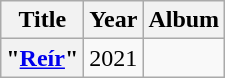<table class="wikitable plainrowheaders" style="text-align:center;">
<tr>
<th scope="col">Title</th>
<th scope="col">Year</th>
<th scope="col">Album</th>
</tr>
<tr>
<th scope="row">"<a href='#'>Reír</a>"</th>
<td>2021</td>
<td></td>
</tr>
</table>
